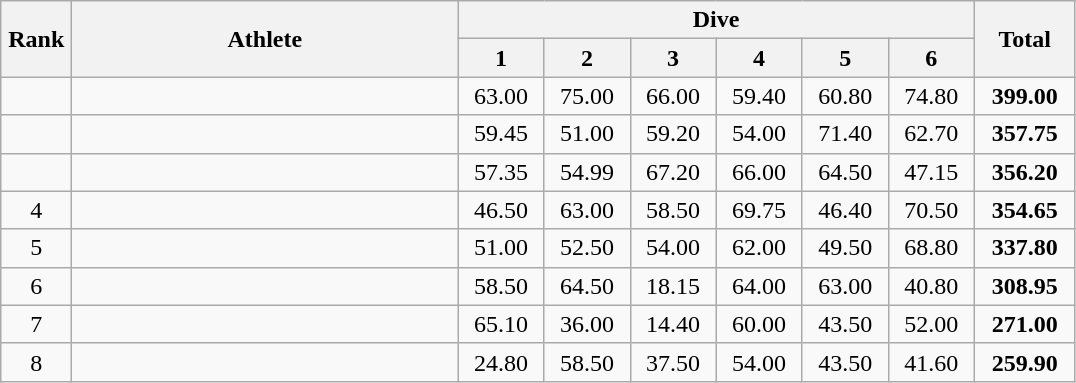<table class="wikitable" style="text-align:center">
<tr>
<th rowspan="2" width="40">Rank</th>
<th rowspan="2" width="250">Athlete</th>
<th colspan="6">Dive</th>
<th rowspan="2" width="60">Total</th>
</tr>
<tr>
<th width="50">1</th>
<th width="50">2</th>
<th width="50">3</th>
<th width="50">4</th>
<th width="50">5</th>
<th width="50">6</th>
</tr>
<tr>
<td></td>
<td align="left"></td>
<td>63.00</td>
<td>75.00</td>
<td>66.00</td>
<td>59.40</td>
<td>60.80</td>
<td>74.80</td>
<td><strong>399.00</strong></td>
</tr>
<tr>
<td></td>
<td align="left"></td>
<td>59.45</td>
<td>51.00</td>
<td>59.20</td>
<td>54.00</td>
<td>71.40</td>
<td>62.70</td>
<td><strong>357.75</strong></td>
</tr>
<tr>
<td></td>
<td align="left"></td>
<td>57.35</td>
<td>54.99</td>
<td>67.20</td>
<td>66.00</td>
<td>64.50</td>
<td>47.15</td>
<td><strong>356.20</strong></td>
</tr>
<tr>
<td>4</td>
<td align="left"></td>
<td>46.50</td>
<td>63.00</td>
<td>58.50</td>
<td>69.75</td>
<td>46.40</td>
<td>70.50</td>
<td><strong>354.65</strong></td>
</tr>
<tr>
<td>5</td>
<td align="left"></td>
<td>51.00</td>
<td>52.50</td>
<td>54.00</td>
<td>62.00</td>
<td>49.50</td>
<td>68.80</td>
<td><strong>337.80</strong></td>
</tr>
<tr>
<td>6</td>
<td align="left"></td>
<td>58.50</td>
<td>64.50</td>
<td>18.15</td>
<td>64.00</td>
<td>63.00</td>
<td>40.80</td>
<td><strong>308.95</strong></td>
</tr>
<tr>
<td>7</td>
<td align="left"></td>
<td>65.10</td>
<td>36.00</td>
<td>14.40</td>
<td>60.00</td>
<td>43.50</td>
<td>52.00</td>
<td><strong>271.00</strong></td>
</tr>
<tr>
<td>8</td>
<td align="left"></td>
<td>24.80</td>
<td>58.50</td>
<td>37.50</td>
<td>54.00</td>
<td>43.50</td>
<td>41.60</td>
<td><strong>259.90</strong></td>
</tr>
</table>
